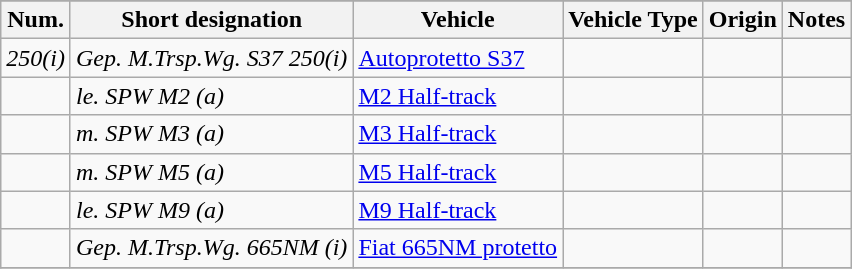<table class="wikitable sortable">
<tr>
</tr>
<tr>
<th>Num.</th>
<th>Short designation</th>
<th>Vehicle</th>
<th>Vehicle Type</th>
<th>Origin</th>
<th>Notes</th>
</tr>
<tr>
<td><em>250(i)</em></td>
<td><em>Gep. M.Trsp.Wg. S37 250(i)</em></td>
<td><a href='#'>Autoprotetto S37</a></td>
<td></td>
<td></td>
<td></td>
</tr>
<tr>
<td></td>
<td><em>le. SPW M2 (a)</em></td>
<td><a href='#'>M2 Half-track</a></td>
<td></td>
<td></td>
<td></td>
</tr>
<tr>
<td></td>
<td><em>m. SPW M3 (a)</em></td>
<td><a href='#'>M3 Half-track</a></td>
<td></td>
<td></td>
<td></td>
</tr>
<tr>
<td></td>
<td><em>m. SPW M5 (a)</em></td>
<td><a href='#'>M5 Half-track</a></td>
<td></td>
<td></td>
<td></td>
</tr>
<tr>
<td></td>
<td><em>le. SPW M9 (a)</em></td>
<td><a href='#'>M9 Half-track</a></td>
<td></td>
<td></td>
<td></td>
</tr>
<tr>
<td></td>
<td><em>Gep. M.Trsp.Wg. 665NM (i)</em></td>
<td><a href='#'>Fiat 665NM protetto</a></td>
<td></td>
<td></td>
<td></td>
</tr>
<tr>
</tr>
</table>
